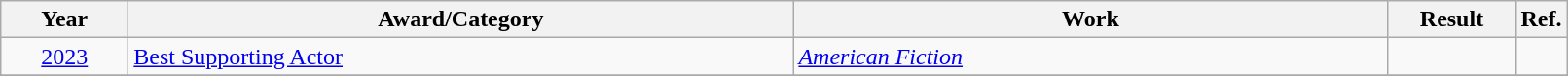<table class=wikitable>
<tr>
<th scope="col" style="width:5em;">Year</th>
<th scope="col" style="width:28em;">Award/Category</th>
<th scope="col" style="width:25em;">Work</th>
<th scope="col" style="width:5em;">Result</th>
<th>Ref.</th>
</tr>
<tr>
<td style="text-align:center;"><a href='#'>2023</a></td>
<td><a href='#'>Best Supporting Actor</a></td>
<td><em><a href='#'>American Fiction</a></em></td>
<td></td>
<td></td>
</tr>
<tr>
</tr>
</table>
